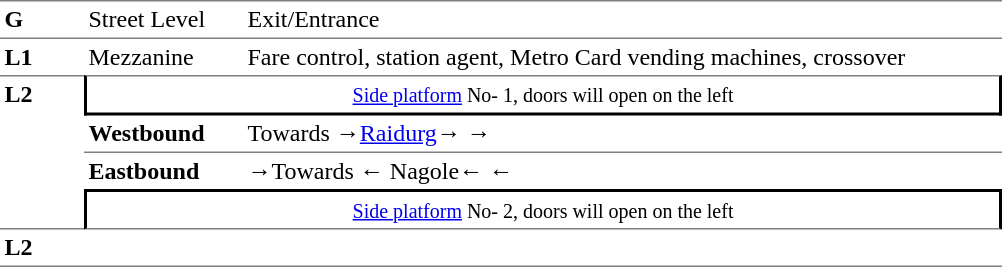<table table border=0 cellspacing=0 cellpadding=3>
<tr>
<td style="border-bottom:solid 1px gray;border-top:solid 1px gray;" width=50 valign=top><strong>G</strong></td>
<td style="border-top:solid 1px gray;border-bottom:solid 1px gray;" width=100 valign=top>Street Level</td>
<td style="border-top:solid 1px gray;border-bottom:solid 1px gray;" width=500 valign=top>Exit/Entrance</td>
</tr>
<tr>
<td valign=top><strong>L1</strong></td>
<td valign=top>Mezzanine</td>
<td valign=top>Fare control, station agent, Metro Card vending machines, crossover<br></td>
</tr>
<tr>
<td style="border-top:solid 1px gray;border-bottom:solid 1px gray;" width=50 rowspan=4 valign=top><strong>L2</strong></td>
<td style="border-top:solid 1px gray;border-right:solid 2px black;border-left:solid 2px black;border-bottom:solid 2px black;text-align:center;" colspan=2><small><a href='#'>Side platform</a> No- 1, doors will open on the left </small></td>
</tr>
<tr>
<td style="border-bottom:solid 1px gray;" width=100><span><strong>Westbound</strong></span></td>
<td style="border-bottom:solid 1px gray;" width=500>Towards →<a href='#'>Raidurg</a>→ →</td>
</tr>
<tr>
<td><span><strong>Eastbound</strong></span></td>
<td><span>→</span>Towards ← Nagole← ←</td>
</tr>
<tr>
<td style="border-top:solid 2px black;border-right:solid 2px black;border-left:solid 2px black;border-bottom:solid 1px gray;text-align:center;" colspan=2><small><a href='#'>Side platform</a> No- 2, doors will open on the left </small></td>
</tr>
<tr>
<td style="border-bottom:solid 1px gray;" width=50 rowspan=2 valign=top><strong>L2</strong></td>
<td style="border-bottom:solid 1px gray;" width=100></td>
<td style="border-bottom:solid 1px gray;" width=500></td>
</tr>
<tr>
</tr>
</table>
